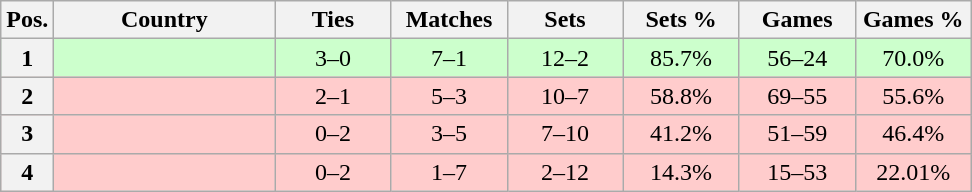<table class="wikitable nowrap" style=text-align:center>
<tr>
<th>Pos.</th>
<th width=140>Country</th>
<th width=70>Ties</th>
<th width=70>Matches</th>
<th width=70>Sets</th>
<th width=70>Sets %</th>
<th width=70>Games</th>
<th width=70>Games %</th>
</tr>
<tr style="background: #CCFFCC;">
<th>1</th>
<td align=left></td>
<td>3–0</td>
<td>7–1</td>
<td>12–2</td>
<td>85.7%</td>
<td>56–24</td>
<td>70.0%</td>
</tr>
<tr style="background: #FFCCCC;">
<th>2</th>
<td align=left></td>
<td>2–1</td>
<td>5–3</td>
<td>10–7</td>
<td>58.8%</td>
<td>69–55</td>
<td>55.6%</td>
</tr>
<tr style="background: #FFCCCC;">
<th>3</th>
<td align=left></td>
<td>0–2</td>
<td>3–5</td>
<td>7–10</td>
<td>41.2%</td>
<td>51–59</td>
<td>46.4%</td>
</tr>
<tr style="background: #FFCCCC;">
<th>4</th>
<td align=left></td>
<td>0–2</td>
<td>1–7</td>
<td>2–12</td>
<td>14.3%</td>
<td>15–53</td>
<td>22.01%</td>
</tr>
</table>
